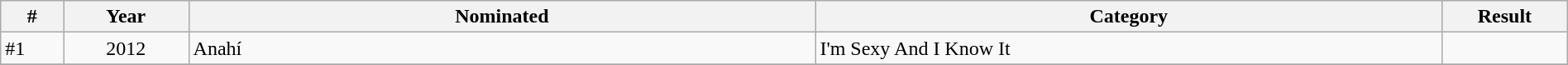<table class="wikitable" width=100%>
<tr>
<th width="2.5%">#</th>
<th width="5%">Year</th>
<th width="25%">Nominated</th>
<th width="25%">Category</th>
<th width="5%">Result</th>
</tr>
<tr>
<td>#1</td>
<td rowspan="1" style="text-align:center;">2012</td>
<td>Anahí</td>
<td>I'm Sexy And I Know It</td>
<td></td>
</tr>
<tr>
</tr>
</table>
